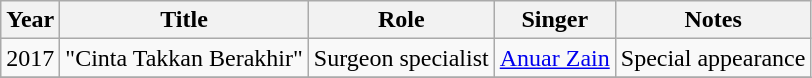<table class="wikitable">
<tr>
<th>Year</th>
<th>Title</th>
<th>Role</th>
<th>Singer</th>
<th>Notes</th>
</tr>
<tr>
<td>2017</td>
<td>"Cinta Takkan Berakhir"</td>
<td>Surgeon specialist</td>
<td><a href='#'>Anuar Zain</a></td>
<td>Special appearance</td>
</tr>
<tr>
</tr>
</table>
